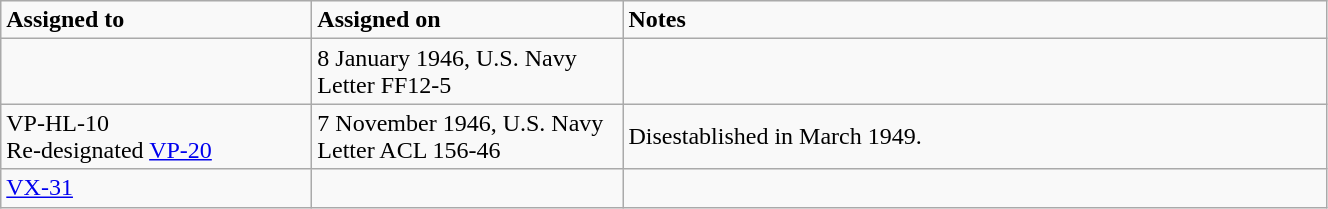<table class="wikitable" style="width: 70%;">
<tr>
<td style="width: 200px;"><strong>Assigned to</strong></td>
<td style="width: 200px;"><strong>Assigned on</strong></td>
<td><strong>Notes</strong></td>
</tr>
<tr>
<td></td>
<td>8 January 1946, U.S. Navy Letter FF12-5</td>
<td></td>
</tr>
<tr>
<td>VP-HL-10<br>Re-designated <a href='#'>VP-20</a></td>
<td>7 November 1946, U.S. Navy Letter ACL 156-46</td>
<td>Disestablished in March 1949.</td>
</tr>
<tr>
<td><a href='#'>VX-31</a></td>
<td></td>
<td></td>
</tr>
</table>
